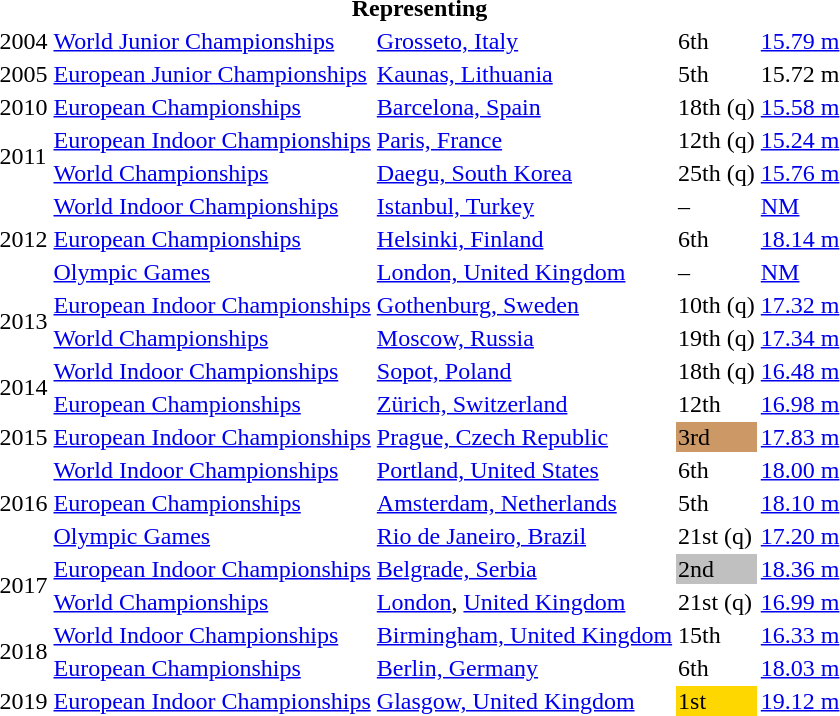<table>
<tr>
<th colspan="5">Representing </th>
</tr>
<tr>
<td>2004</td>
<td><a href='#'>World Junior Championships</a></td>
<td><a href='#'>Grosseto, Italy</a></td>
<td>6th</td>
<td><a href='#'>15.79 m</a></td>
</tr>
<tr>
<td>2005</td>
<td><a href='#'>European Junior Championships</a></td>
<td><a href='#'>Kaunas, Lithuania</a></td>
<td>5th</td>
<td>15.72 m</td>
</tr>
<tr>
<td>2010</td>
<td><a href='#'>European Championships</a></td>
<td><a href='#'>Barcelona, Spain</a></td>
<td>18th (q)</td>
<td><a href='#'>15.58 m</a></td>
</tr>
<tr>
<td rowspan=2>2011</td>
<td><a href='#'>European Indoor Championships</a></td>
<td><a href='#'>Paris, France</a></td>
<td>12th (q)</td>
<td><a href='#'>15.24 m</a></td>
</tr>
<tr>
<td><a href='#'>World Championships</a></td>
<td><a href='#'>Daegu, South Korea</a></td>
<td>25th (q)</td>
<td><a href='#'>15.76 m</a></td>
</tr>
<tr>
<td rowspan=3>2012</td>
<td><a href='#'>World Indoor Championships</a></td>
<td><a href='#'>Istanbul, Turkey</a></td>
<td>–</td>
<td><a href='#'>NM</a></td>
</tr>
<tr>
<td><a href='#'>European Championships</a></td>
<td><a href='#'>Helsinki, Finland</a></td>
<td>6th</td>
<td><a href='#'>18.14 m</a></td>
</tr>
<tr>
<td><a href='#'>Olympic Games</a></td>
<td><a href='#'>London, United Kingdom</a></td>
<td>–</td>
<td><a href='#'>NM</a></td>
</tr>
<tr>
<td rowspan=2>2013</td>
<td><a href='#'>European Indoor Championships</a></td>
<td><a href='#'>Gothenburg, Sweden</a></td>
<td>10th (q)</td>
<td><a href='#'>17.32 m</a></td>
</tr>
<tr>
<td><a href='#'>World Championships</a></td>
<td><a href='#'>Moscow, Russia</a></td>
<td>19th (q)</td>
<td><a href='#'>17.34 m</a></td>
</tr>
<tr>
<td rowspan=2>2014</td>
<td><a href='#'>World Indoor Championships</a></td>
<td><a href='#'>Sopot, Poland</a></td>
<td>18th (q)</td>
<td><a href='#'>16.48 m</a></td>
</tr>
<tr>
<td><a href='#'>European Championships</a></td>
<td><a href='#'>Zürich, Switzerland</a></td>
<td>12th</td>
<td><a href='#'>16.98 m</a></td>
</tr>
<tr>
<td>2015</td>
<td><a href='#'>European Indoor Championships</a></td>
<td><a href='#'>Prague, Czech Republic</a></td>
<td bgcolor=cc9966>3rd</td>
<td><a href='#'>17.83 m</a></td>
</tr>
<tr>
<td rowspan=3>2016</td>
<td><a href='#'>World Indoor Championships</a></td>
<td><a href='#'>Portland, United States</a></td>
<td>6th</td>
<td><a href='#'>18.00 m</a></td>
</tr>
<tr>
<td><a href='#'>European Championships</a></td>
<td><a href='#'>Amsterdam, Netherlands</a></td>
<td>5th</td>
<td><a href='#'>18.10 m</a></td>
</tr>
<tr>
<td><a href='#'>Olympic Games</a></td>
<td><a href='#'>Rio de Janeiro, Brazil</a></td>
<td>21st (q)</td>
<td><a href='#'>17.20 m</a></td>
</tr>
<tr>
<td rowspan=2>2017</td>
<td><a href='#'>European Indoor Championships</a></td>
<td><a href='#'>Belgrade, Serbia</a></td>
<td bgcolor=silver>2nd</td>
<td><a href='#'>18.36 m</a></td>
</tr>
<tr>
<td><a href='#'>World Championships</a></td>
<td><a href='#'>London</a>, <a href='#'>United Kingdom</a></td>
<td>21st (q)</td>
<td><a href='#'>16.99 m</a></td>
</tr>
<tr>
<td rowspan=2>2018</td>
<td><a href='#'>World Indoor Championships</a></td>
<td><a href='#'>Birmingham, United Kingdom</a></td>
<td>15th</td>
<td><a href='#'>16.33 m</a></td>
</tr>
<tr>
<td><a href='#'>European Championships</a></td>
<td><a href='#'>Berlin, Germany</a></td>
<td>6th</td>
<td><a href='#'>18.03 m</a></td>
</tr>
<tr>
<td>2019</td>
<td><a href='#'>European Indoor Championships</a></td>
<td><a href='#'>Glasgow, United Kingdom</a></td>
<td bgcolor=gold>1st</td>
<td><a href='#'>19.12 m</a></td>
</tr>
</table>
